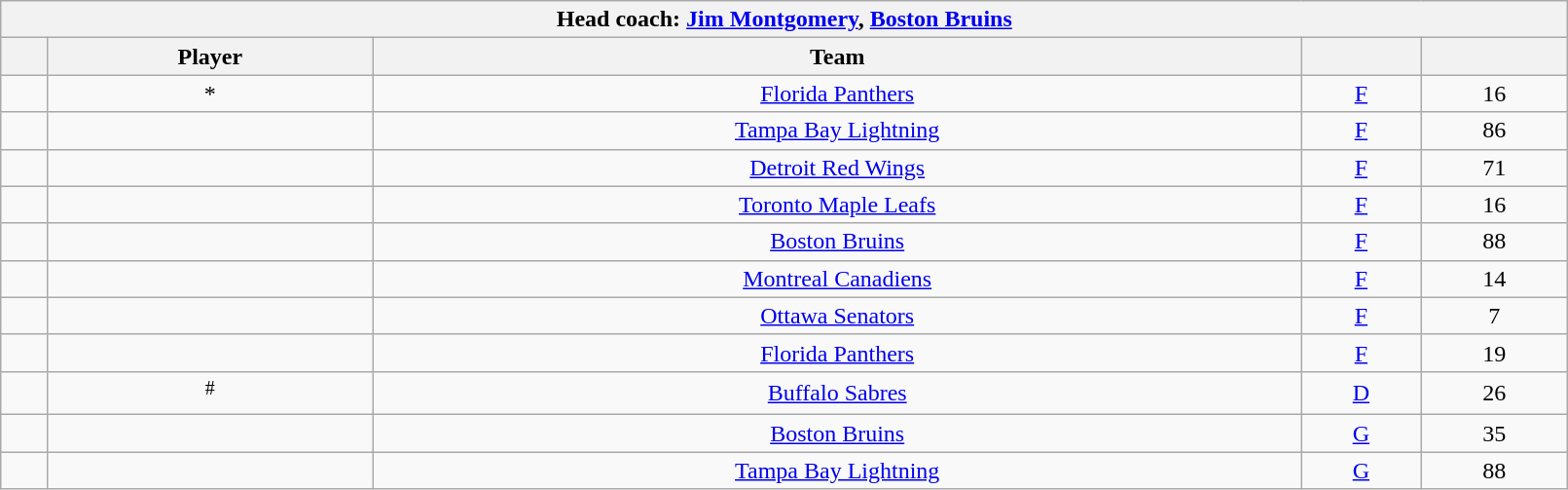<table class="wikitable sortable" style="text-align:center" width="85%">
<tr>
<th colspan=5>Head coach:  <a href='#'>Jim Montgomery</a>, <a href='#'>Boston Bruins</a></th>
</tr>
<tr>
<th></th>
<th>Player</th>
<th>Team</th>
<th></th>
<th></th>
</tr>
<tr>
<td></td>
<td>*</td>
<td><a href='#'>Florida Panthers</a></td>
<td><a href='#'>F</a></td>
<td>16</td>
</tr>
<tr>
<td></td>
<td></td>
<td><a href='#'>Tampa Bay Lightning</a></td>
<td><a href='#'>F</a></td>
<td>86</td>
</tr>
<tr>
<td></td>
<td></td>
<td><a href='#'>Detroit Red Wings</a></td>
<td><a href='#'>F</a></td>
<td>71</td>
</tr>
<tr>
<td></td>
<td></td>
<td><a href='#'>Toronto Maple Leafs</a></td>
<td><a href='#'>F</a></td>
<td>16</td>
</tr>
<tr>
<td></td>
<td></td>
<td><a href='#'>Boston Bruins</a></td>
<td><a href='#'>F</a></td>
<td>88</td>
</tr>
<tr>
<td></td>
<td></td>
<td><a href='#'>Montreal Canadiens</a></td>
<td><a href='#'>F</a></td>
<td>14</td>
</tr>
<tr>
<td></td>
<td></td>
<td><a href='#'>Ottawa Senators</a></td>
<td><a href='#'>F</a></td>
<td>7</td>
</tr>
<tr>
<td></td>
<td></td>
<td><a href='#'>Florida Panthers</a></td>
<td><a href='#'>F</a></td>
<td>19</td>
</tr>
<tr>
<td></td>
<td><sup>#</sup></td>
<td><a href='#'>Buffalo Sabres</a></td>
<td><a href='#'>D</a></td>
<td>26</td>
</tr>
<tr>
<td></td>
<td></td>
<td><a href='#'>Boston Bruins</a></td>
<td><a href='#'>G</a></td>
<td>35</td>
</tr>
<tr>
<td></td>
<td></td>
<td><a href='#'>Tampa Bay Lightning</a></td>
<td><a href='#'>G</a></td>
<td>88</td>
</tr>
</table>
